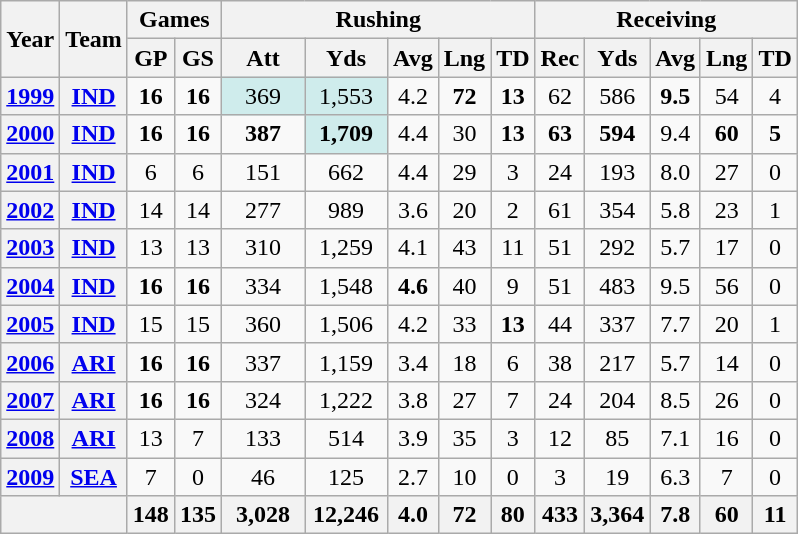<table class="wikitable" style="text-align: center;">
<tr>
<th rowspan="2">Year</th>
<th rowspan="2">Team</th>
<th colspan="2">Games</th>
<th colspan="5">Rushing</th>
<th colspan="5">Receiving</th>
</tr>
<tr>
<th>GP</th>
<th>GS</th>
<th>Att</th>
<th>Yds</th>
<th>Avg</th>
<th>Lng</th>
<th>TD</th>
<th>Rec</th>
<th>Yds</th>
<th>Avg</th>
<th>Lng</th>
<th>TD</th>
</tr>
<tr>
<th><a href='#'>1999</a></th>
<th><a href='#'>IND</a></th>
<td><strong>16</strong></td>
<td><strong>16</strong></td>
<td style="background:#cfecec; width:3em;">369</td>
<td style="background:#cfecec; width:3em;">1,553</td>
<td>4.2</td>
<td><strong>72</strong></td>
<td><strong>13</strong></td>
<td>62</td>
<td>586</td>
<td><strong>9.5</strong></td>
<td>54</td>
<td>4</td>
</tr>
<tr>
<th><a href='#'>2000</a></th>
<th><a href='#'>IND</a></th>
<td><strong>16</strong></td>
<td><strong>16</strong></td>
<td><strong>387</strong></td>
<td style="background:#cfecec; width:3em;"><strong>1,709</strong></td>
<td>4.4</td>
<td>30</td>
<td><strong>13</strong></td>
<td><strong>63</strong></td>
<td><strong>594</strong></td>
<td>9.4</td>
<td><strong>60</strong></td>
<td><strong>5</strong></td>
</tr>
<tr>
<th><a href='#'>2001</a></th>
<th><a href='#'>IND</a></th>
<td>6</td>
<td>6</td>
<td>151</td>
<td>662</td>
<td>4.4</td>
<td>29</td>
<td>3</td>
<td>24</td>
<td>193</td>
<td>8.0</td>
<td>27</td>
<td>0</td>
</tr>
<tr>
<th><a href='#'>2002</a></th>
<th><a href='#'>IND</a></th>
<td>14</td>
<td>14</td>
<td>277</td>
<td>989</td>
<td>3.6</td>
<td>20</td>
<td>2</td>
<td>61</td>
<td>354</td>
<td>5.8</td>
<td>23</td>
<td>1</td>
</tr>
<tr>
<th><a href='#'>2003</a></th>
<th><a href='#'>IND</a></th>
<td>13</td>
<td>13</td>
<td>310</td>
<td>1,259</td>
<td>4.1</td>
<td>43</td>
<td>11</td>
<td>51</td>
<td>292</td>
<td>5.7</td>
<td>17</td>
<td>0</td>
</tr>
<tr>
<th><a href='#'>2004</a></th>
<th><a href='#'>IND</a></th>
<td><strong>16</strong></td>
<td><strong>16</strong></td>
<td>334</td>
<td>1,548</td>
<td><strong>4.6</strong></td>
<td>40</td>
<td>9</td>
<td>51</td>
<td>483</td>
<td>9.5</td>
<td>56</td>
<td>0</td>
</tr>
<tr>
<th><a href='#'>2005</a></th>
<th><a href='#'>IND</a></th>
<td>15</td>
<td>15</td>
<td>360</td>
<td>1,506</td>
<td>4.2</td>
<td>33</td>
<td><strong>13</strong></td>
<td>44</td>
<td>337</td>
<td>7.7</td>
<td>20</td>
<td>1</td>
</tr>
<tr>
<th><a href='#'>2006</a></th>
<th><a href='#'>ARI</a></th>
<td><strong>16</strong></td>
<td><strong>16</strong></td>
<td>337</td>
<td>1,159</td>
<td>3.4</td>
<td>18</td>
<td>6</td>
<td>38</td>
<td>217</td>
<td>5.7</td>
<td>14</td>
<td>0</td>
</tr>
<tr>
<th><a href='#'>2007</a></th>
<th><a href='#'>ARI</a></th>
<td><strong>16</strong></td>
<td><strong>16</strong></td>
<td>324</td>
<td>1,222</td>
<td>3.8</td>
<td>27</td>
<td>7</td>
<td>24</td>
<td>204</td>
<td>8.5</td>
<td>26</td>
<td>0</td>
</tr>
<tr>
<th><a href='#'>2008</a></th>
<th><a href='#'>ARI</a></th>
<td>13</td>
<td>7</td>
<td>133</td>
<td>514</td>
<td>3.9</td>
<td>35</td>
<td>3</td>
<td>12</td>
<td>85</td>
<td>7.1</td>
<td>16</td>
<td>0</td>
</tr>
<tr>
<th><a href='#'>2009</a></th>
<th><a href='#'>SEA</a></th>
<td>7</td>
<td>0</td>
<td>46</td>
<td>125</td>
<td>2.7</td>
<td>10</td>
<td>0</td>
<td>3</td>
<td>19</td>
<td>6.3</td>
<td>7</td>
<td>0</td>
</tr>
<tr>
<th colspan="2"></th>
<th>148</th>
<th>135</th>
<th>3,028</th>
<th>12,246</th>
<th>4.0</th>
<th>72</th>
<th>80</th>
<th>433</th>
<th>3,364</th>
<th>7.8</th>
<th>60</th>
<th>11</th>
</tr>
</table>
